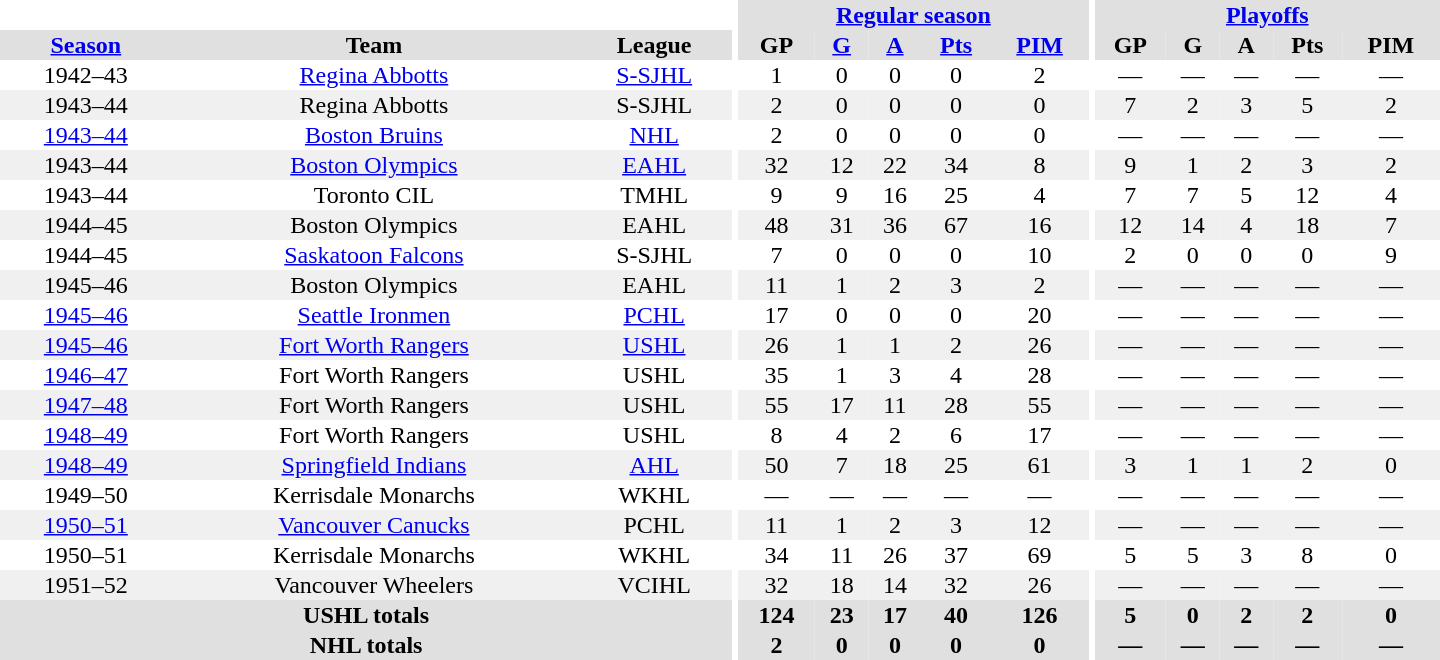<table border="0" cellpadding="1" cellspacing="0" style="text-align:center; width:60em">
<tr bgcolor="#e0e0e0">
<th colspan="3" bgcolor="#ffffff"></th>
<th rowspan="100" bgcolor="#ffffff"></th>
<th colspan="5"><a href='#'>Regular season</a></th>
<th rowspan="100" bgcolor="#ffffff"></th>
<th colspan="5"><a href='#'>Playoffs</a></th>
</tr>
<tr bgcolor="#e0e0e0">
<th><a href='#'>Season</a></th>
<th>Team</th>
<th>League</th>
<th>GP</th>
<th><a href='#'>G</a></th>
<th><a href='#'>A</a></th>
<th><a href='#'>Pts</a></th>
<th><a href='#'>PIM</a></th>
<th>GP</th>
<th>G</th>
<th>A</th>
<th>Pts</th>
<th>PIM</th>
</tr>
<tr>
<td>1942–43</td>
<td><a href='#'>Regina Abbotts</a></td>
<td><a href='#'>S-SJHL</a></td>
<td>1</td>
<td>0</td>
<td>0</td>
<td>0</td>
<td>2</td>
<td>—</td>
<td>—</td>
<td>—</td>
<td>—</td>
<td>—</td>
</tr>
<tr bgcolor="#f0f0f0">
<td>1943–44</td>
<td>Regina Abbotts</td>
<td>S-SJHL</td>
<td>2</td>
<td>0</td>
<td>0</td>
<td>0</td>
<td>0</td>
<td>7</td>
<td>2</td>
<td>3</td>
<td>5</td>
<td>2</td>
</tr>
<tr>
<td><a href='#'>1943–44</a></td>
<td><a href='#'>Boston Bruins</a></td>
<td><a href='#'>NHL</a></td>
<td>2</td>
<td>0</td>
<td>0</td>
<td>0</td>
<td>0</td>
<td>—</td>
<td>—</td>
<td>—</td>
<td>—</td>
<td>—</td>
</tr>
<tr bgcolor="#f0f0f0">
<td>1943–44</td>
<td><a href='#'>Boston Olympics</a></td>
<td><a href='#'>EAHL</a></td>
<td>32</td>
<td>12</td>
<td>22</td>
<td>34</td>
<td>8</td>
<td>9</td>
<td>1</td>
<td>2</td>
<td>3</td>
<td>2</td>
</tr>
<tr>
<td>1943–44</td>
<td>Toronto CIL</td>
<td>TMHL</td>
<td>9</td>
<td>9</td>
<td>16</td>
<td>25</td>
<td>4</td>
<td>7</td>
<td>7</td>
<td>5</td>
<td>12</td>
<td>4</td>
</tr>
<tr bgcolor="#f0f0f0">
<td>1944–45</td>
<td>Boston Olympics</td>
<td>EAHL</td>
<td>48</td>
<td>31</td>
<td>36</td>
<td>67</td>
<td>16</td>
<td>12</td>
<td>14</td>
<td>4</td>
<td>18</td>
<td>7</td>
</tr>
<tr>
<td>1944–45</td>
<td><a href='#'>Saskatoon Falcons</a></td>
<td>S-SJHL</td>
<td>7</td>
<td>0</td>
<td>0</td>
<td>0</td>
<td>10</td>
<td>2</td>
<td>0</td>
<td>0</td>
<td>0</td>
<td>9</td>
</tr>
<tr bgcolor="#f0f0f0">
<td>1945–46</td>
<td>Boston Olympics</td>
<td>EAHL</td>
<td>11</td>
<td>1</td>
<td>2</td>
<td>3</td>
<td>2</td>
<td>—</td>
<td>—</td>
<td>—</td>
<td>—</td>
<td>—</td>
</tr>
<tr>
<td><a href='#'>1945–46</a></td>
<td><a href='#'>Seattle Ironmen</a></td>
<td><a href='#'>PCHL</a></td>
<td>17</td>
<td>0</td>
<td>0</td>
<td>0</td>
<td>20</td>
<td>—</td>
<td>—</td>
<td>—</td>
<td>—</td>
<td>—</td>
</tr>
<tr bgcolor="#f0f0f0">
<td><a href='#'>1945–46</a></td>
<td><a href='#'>Fort Worth Rangers</a></td>
<td><a href='#'>USHL</a></td>
<td>26</td>
<td>1</td>
<td>1</td>
<td>2</td>
<td>26</td>
<td>—</td>
<td>—</td>
<td>—</td>
<td>—</td>
<td>—</td>
</tr>
<tr>
<td><a href='#'>1946–47</a></td>
<td>Fort Worth Rangers</td>
<td>USHL</td>
<td>35</td>
<td>1</td>
<td>3</td>
<td>4</td>
<td>28</td>
<td>—</td>
<td>—</td>
<td>—</td>
<td>—</td>
<td>—</td>
</tr>
<tr bgcolor="#f0f0f0">
<td><a href='#'>1947–48</a></td>
<td>Fort Worth Rangers</td>
<td>USHL</td>
<td>55</td>
<td>17</td>
<td>11</td>
<td>28</td>
<td>55</td>
<td>—</td>
<td>—</td>
<td>—</td>
<td>—</td>
<td>—</td>
</tr>
<tr>
<td><a href='#'>1948–49</a></td>
<td>Fort Worth Rangers</td>
<td>USHL</td>
<td>8</td>
<td>4</td>
<td>2</td>
<td>6</td>
<td>17</td>
<td>—</td>
<td>—</td>
<td>—</td>
<td>—</td>
<td>—</td>
</tr>
<tr bgcolor="#f0f0f0">
<td><a href='#'>1948–49</a></td>
<td><a href='#'>Springfield Indians</a></td>
<td><a href='#'>AHL</a></td>
<td>50</td>
<td>7</td>
<td>18</td>
<td>25</td>
<td>61</td>
<td>3</td>
<td>1</td>
<td>1</td>
<td>2</td>
<td>0</td>
</tr>
<tr>
<td>1949–50</td>
<td>Kerrisdale Monarchs</td>
<td>WKHL</td>
<td>—</td>
<td>—</td>
<td>—</td>
<td>—</td>
<td>—</td>
<td>—</td>
<td>—</td>
<td>—</td>
<td>—</td>
<td>—</td>
</tr>
<tr bgcolor="#f0f0f0">
<td><a href='#'>1950–51</a></td>
<td><a href='#'>Vancouver Canucks</a></td>
<td>PCHL</td>
<td>11</td>
<td>1</td>
<td>2</td>
<td>3</td>
<td>12</td>
<td>—</td>
<td>—</td>
<td>—</td>
<td>—</td>
<td>—</td>
</tr>
<tr>
<td>1950–51</td>
<td>Kerrisdale Monarchs</td>
<td>WKHL</td>
<td>34</td>
<td>11</td>
<td>26</td>
<td>37</td>
<td>69</td>
<td>5</td>
<td>5</td>
<td>3</td>
<td>8</td>
<td>0</td>
</tr>
<tr bgcolor="#f0f0f0">
<td>1951–52</td>
<td>Vancouver Wheelers</td>
<td>VCIHL</td>
<td>32</td>
<td>18</td>
<td>14</td>
<td>32</td>
<td>26</td>
<td>—</td>
<td>—</td>
<td>—</td>
<td>—</td>
<td>—</td>
</tr>
<tr bgcolor="#e0e0e0">
<th colspan="3">USHL totals</th>
<th>124</th>
<th>23</th>
<th>17</th>
<th>40</th>
<th>126</th>
<th>5</th>
<th>0</th>
<th>2</th>
<th>2</th>
<th>0</th>
</tr>
<tr bgcolor="#e0e0e0">
<th colspan="3">NHL totals</th>
<th>2</th>
<th>0</th>
<th>0</th>
<th>0</th>
<th>0</th>
<th>—</th>
<th>—</th>
<th>—</th>
<th>—</th>
<th>—</th>
</tr>
</table>
